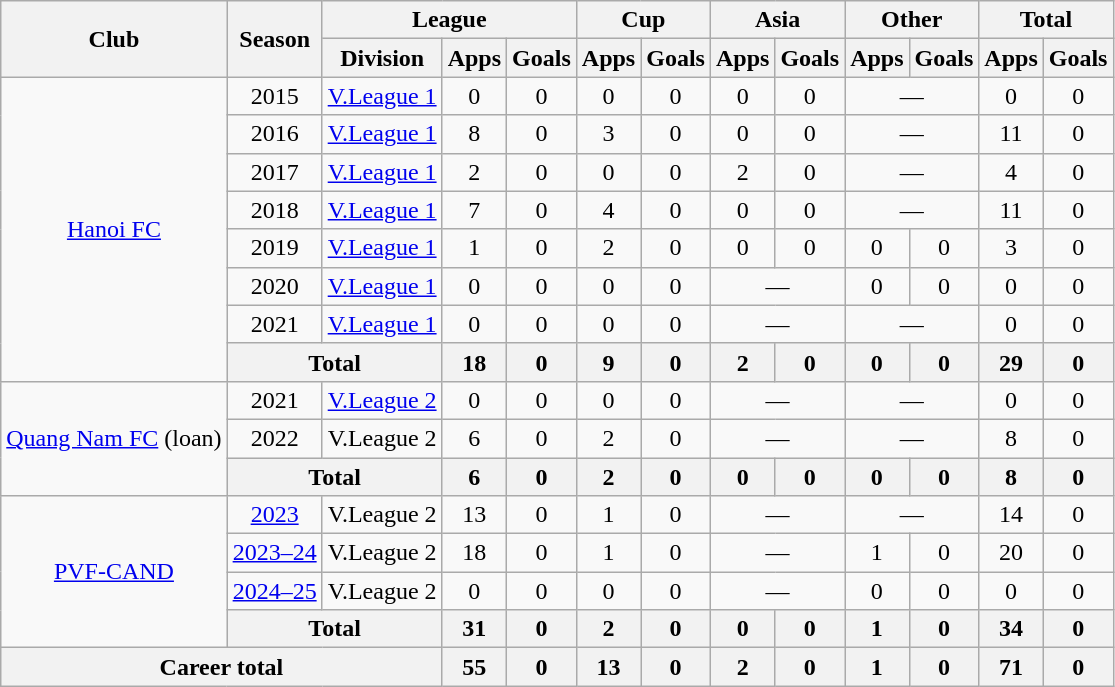<table class="wikitable" style="text-align:center">
<tr>
<th rowspan=2>Club</th>
<th rowspan=2>Season</th>
<th colspan=3>League</th>
<th colspan=2>Cup</th>
<th colspan=2>Asia</th>
<th colspan=2>Other</th>
<th colspan=2>Total</th>
</tr>
<tr>
<th>Division</th>
<th>Apps</th>
<th>Goals</th>
<th>Apps</th>
<th>Goals</th>
<th>Apps</th>
<th>Goals</th>
<th>Apps</th>
<th>Goals</th>
<th>Apps</th>
<th>Goals</th>
</tr>
<tr>
<td rowspan=8><a href='#'>Hanoi FC</a></td>
<td>2015</td>
<td><a href='#'>V.League 1</a></td>
<td>0</td>
<td>0</td>
<td>0</td>
<td>0</td>
<td>0</td>
<td>0</td>
<td colspan=2>—</td>
<td>0</td>
<td>0</td>
</tr>
<tr>
<td>2016</td>
<td><a href='#'>V.League 1</a></td>
<td>8</td>
<td>0</td>
<td>3</td>
<td>0</td>
<td>0</td>
<td>0</td>
<td colspan=2>—</td>
<td>11</td>
<td>0</td>
</tr>
<tr>
<td>2017</td>
<td><a href='#'>V.League 1</a></td>
<td>2</td>
<td>0</td>
<td>0</td>
<td>0</td>
<td>2</td>
<td>0</td>
<td colspan=2>—</td>
<td>4</td>
<td>0</td>
</tr>
<tr>
<td>2018</td>
<td><a href='#'>V.League 1</a></td>
<td>7</td>
<td>0</td>
<td>4</td>
<td>0</td>
<td>0</td>
<td>0</td>
<td colspan=2>—</td>
<td>11</td>
<td>0</td>
</tr>
<tr>
<td>2019</td>
<td><a href='#'>V.League 1</a></td>
<td>1</td>
<td>0</td>
<td>2</td>
<td>0</td>
<td>0</td>
<td>0</td>
<td>0</td>
<td>0</td>
<td>3</td>
<td>0</td>
</tr>
<tr>
<td>2020</td>
<td><a href='#'>V.League 1</a></td>
<td>0</td>
<td>0</td>
<td>0</td>
<td>0</td>
<td colspan=2>—</td>
<td>0</td>
<td>0</td>
<td>0</td>
<td>0</td>
</tr>
<tr>
<td>2021</td>
<td><a href='#'>V.League 1</a></td>
<td>0</td>
<td>0</td>
<td>0</td>
<td>0</td>
<td colspan=2>—</td>
<td colspan=2>—</td>
<td>0</td>
<td>0</td>
</tr>
<tr>
<th colspan=2>Total</th>
<th>18</th>
<th>0</th>
<th>9</th>
<th>0</th>
<th>2</th>
<th>0</th>
<th>0</th>
<th>0</th>
<th>29</th>
<th>0</th>
</tr>
<tr>
<td rowspan=3><a href='#'>Quang Nam FC</a> (loan)</td>
<td>2021</td>
<td><a href='#'>V.League 2</a></td>
<td>0</td>
<td>0</td>
<td>0</td>
<td>0</td>
<td colspan=2>—</td>
<td colspan=2>—</td>
<td>0</td>
<td>0</td>
</tr>
<tr>
<td>2022</td>
<td>V.League 2</td>
<td>6</td>
<td>0</td>
<td>2</td>
<td>0</td>
<td colspan=2>—</td>
<td colspan=2>—</td>
<td>8</td>
<td>0</td>
</tr>
<tr>
<th colspan=2>Total</th>
<th>6</th>
<th>0</th>
<th>2</th>
<th>0</th>
<th>0</th>
<th>0</th>
<th>0</th>
<th>0</th>
<th>8</th>
<th>0</th>
</tr>
<tr>
<td rowspan=4><a href='#'>PVF-CAND</a></td>
<td><a href='#'>2023</a></td>
<td>V.League 2</td>
<td>13</td>
<td>0</td>
<td>1</td>
<td>0</td>
<td colspan=2>—</td>
<td colspan=2>—</td>
<td>14</td>
<td>0</td>
</tr>
<tr>
<td><a href='#'>2023–24</a></td>
<td>V.League 2</td>
<td>18</td>
<td>0</td>
<td>1</td>
<td>0</td>
<td colspan=2>—</td>
<td>1</td>
<td>0</td>
<td>20</td>
<td>0</td>
</tr>
<tr>
<td><a href='#'>2024–25</a></td>
<td>V.League 2</td>
<td>0</td>
<td>0</td>
<td>0</td>
<td>0</td>
<td colspan=2>—</td>
<td>0</td>
<td>0</td>
<td>0</td>
<td>0</td>
</tr>
<tr>
<th colspan=2>Total</th>
<th>31</th>
<th>0</th>
<th>2</th>
<th>0</th>
<th>0</th>
<th>0</th>
<th>1</th>
<th>0</th>
<th>34</th>
<th>0</th>
</tr>
<tr>
<th colspan=3>Career total</th>
<th>55</th>
<th>0</th>
<th>13</th>
<th>0</th>
<th>2</th>
<th>0</th>
<th>1</th>
<th>0</th>
<th>71</th>
<th>0</th>
</tr>
</table>
